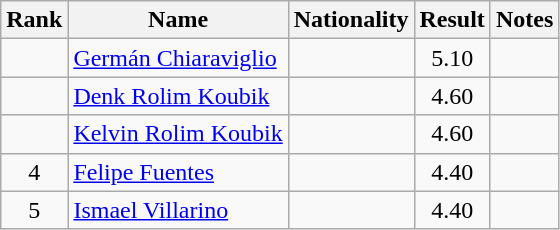<table class="wikitable sortable" style="text-align:center">
<tr>
<th>Rank</th>
<th>Name</th>
<th>Nationality</th>
<th>Result</th>
<th>Notes</th>
</tr>
<tr>
<td align=center></td>
<td align=left><a href='#'>Germán Chiaraviglio</a></td>
<td align=left></td>
<td>5.10</td>
<td></td>
</tr>
<tr>
<td align=center></td>
<td align=left><a href='#'>Denk Rolim Koubik</a></td>
<td align=left></td>
<td>4.60</td>
<td></td>
</tr>
<tr>
<td align=center></td>
<td align=left><a href='#'>Kelvin Rolim Koubik</a></td>
<td align=left></td>
<td>4.60</td>
<td></td>
</tr>
<tr>
<td align=center>4</td>
<td align=left><a href='#'>Felipe Fuentes</a></td>
<td align=left></td>
<td>4.40</td>
<td></td>
</tr>
<tr>
<td align=center>5</td>
<td align=left><a href='#'>Ismael Villarino</a></td>
<td align=left></td>
<td>4.40</td>
<td></td>
</tr>
</table>
